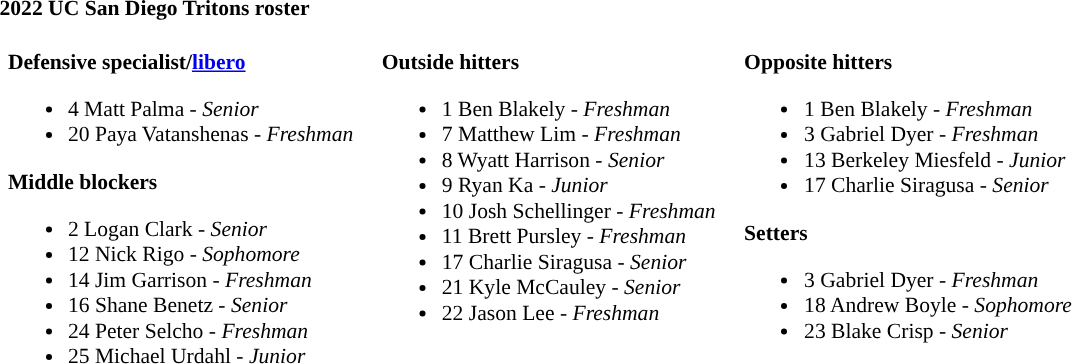<table class="toccolours" style="border-collapse:collapse; font-size:90%;">
<tr>
<td colspan="7"><strong>2022 UC San Diego Tritons roster</strong></td>
</tr>
<tr>
</tr>
<tr>
<td width="03"> </td>
<td valign="top"><br><strong>Defensive specialist/<a href='#'>libero</a></strong><ul><li>4 Matt Palma - <em>Senior</em></li><li>20 Paya Vatanshenas - <em>  Freshman</em></li></ul><strong>Middle blockers</strong><ul><li>2 Logan Clark - <em>Senior</em></li><li>12 Nick Rigo - <em>Sophomore</em></li><li>14 Jim Garrison - <em>Freshman</em></li><li>16 Shane Benetz - <em>Senior</em></li><li>24 Peter Selcho  - <em>Freshman</em></li><li>25 Michael Urdahl - <em> Junior</em></li></ul></td>
<td width="15"> </td>
<td valign="top"><br><strong>Outside hitters</strong><ul><li>1 Ben Blakely - <em>Freshman</em></li><li>7 Matthew Lim - <em>Freshman</em></li><li>8 Wyatt Harrison - <em>Senior</em></li><li>9 Ryan Ka - <em> Junior</em></li><li>10 Josh Schellinger - <em>Freshman</em></li><li>11 Brett Pursley - <em>Freshman</em></li><li>17 Charlie Siragusa - <em>Senior</em></li><li>21 Kyle McCauley - <em>Senior</em></li><li>22 Jason Lee - <em>Freshman</em></li></ul></td>
<td width="15"> </td>
<td valign="top"><br><strong>Opposite hitters</strong><ul><li>1 Ben Blakely - <em>Freshman</em></li><li>3 Gabriel Dyer - <em>Freshman</em></li><li>13 Berkeley Miesfeld - <em> Junior</em></li><li>17 Charlie Siragusa - <em>Senior</em></li></ul><strong>Setters</strong><ul><li>3 Gabriel Dyer - <em>Freshman</em></li><li>18 Andrew Boyle - <em>Sophomore</em></li><li>23 Blake Crisp - <em>Senior</em></li></ul></td>
<td width="20"> </td>
</tr>
</table>
